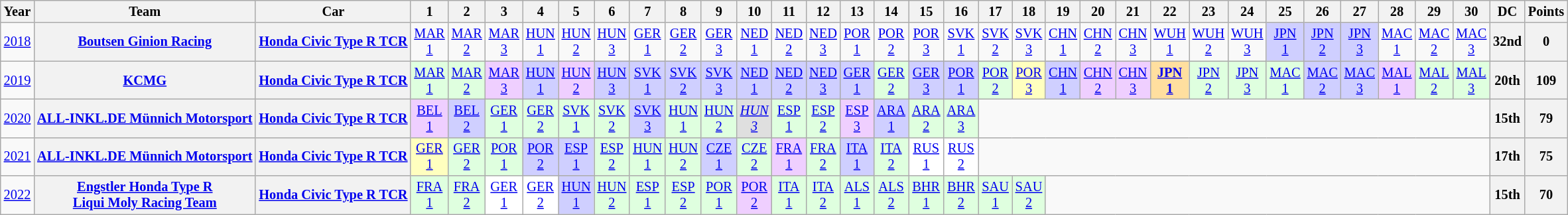<table class="wikitable" style="text-align:center; font-size:85%">
<tr>
<th>Year</th>
<th>Team</th>
<th>Car</th>
<th>1</th>
<th>2</th>
<th>3</th>
<th>4</th>
<th>5</th>
<th>6</th>
<th>7</th>
<th>8</th>
<th>9</th>
<th>10</th>
<th>11</th>
<th>12</th>
<th>13</th>
<th>14</th>
<th>15</th>
<th>16</th>
<th>17</th>
<th>18</th>
<th>19</th>
<th>20</th>
<th>21</th>
<th>22</th>
<th>23</th>
<th>24</th>
<th>25</th>
<th>26</th>
<th>27</th>
<th>28</th>
<th>29</th>
<th>30</th>
<th>DC</th>
<th>Points</th>
</tr>
<tr>
<td><a href='#'>2018</a></td>
<th nowrap><a href='#'>Boutsen Ginion Racing</a></th>
<th nowrap><a href='#'>Honda Civic Type R TCR</a></th>
<td><a href='#'>MAR<br>1</a></td>
<td><a href='#'>MAR<br>2</a></td>
<td><a href='#'>MAR<br>3</a></td>
<td><a href='#'>HUN<br>1</a></td>
<td><a href='#'>HUN<br>2</a></td>
<td><a href='#'>HUN<br>3</a></td>
<td><a href='#'>GER<br>1</a></td>
<td><a href='#'>GER<br>2</a></td>
<td><a href='#'>GER<br>3</a></td>
<td><a href='#'>NED<br>1</a></td>
<td><a href='#'>NED<br>2</a></td>
<td><a href='#'>NED<br>3</a></td>
<td><a href='#'>POR<br>1</a></td>
<td><a href='#'>POR<br>2</a></td>
<td><a href='#'>POR<br>3</a></td>
<td><a href='#'>SVK<br>1</a></td>
<td><a href='#'>SVK<br>2</a></td>
<td><a href='#'>SVK<br>3</a></td>
<td><a href='#'>CHN<br>1</a></td>
<td><a href='#'>CHN<br>2</a></td>
<td><a href='#'>CHN<br>3</a></td>
<td><a href='#'>WUH<br>1</a></td>
<td><a href='#'>WUH<br>2</a></td>
<td><a href='#'>WUH<br>3</a></td>
<td style="background:#CFCFFF;"><a href='#'>JPN<br>1</a><br></td>
<td style="background:#CFCFFF;"><a href='#'>JPN<br>2</a><br></td>
<td style="background:#CFCFFF;"><a href='#'>JPN<br>3</a><br></td>
<td><a href='#'>MAC<br>1</a></td>
<td><a href='#'>MAC<br>2</a></td>
<td><a href='#'>MAC<br>3</a></td>
<th>32nd</th>
<th>0</th>
</tr>
<tr>
<td><a href='#'>2019</a></td>
<th nowrap><a href='#'>KCMG</a></th>
<th nowrap><a href='#'>Honda Civic Type R TCR</a></th>
<td style="background:#DFFFDF;"><a href='#'>MAR<br>1</a><br></td>
<td style="background:#DFFFDF;"><a href='#'>MAR<br>2</a><br></td>
<td style="background:#EFCFFF;"><a href='#'>MAR<br>3</a><br></td>
<td style="background:#CFCFFF;"><a href='#'>HUN<br>1</a><br></td>
<td style="background:#EFCFFF;"><a href='#'>HUN<br>2</a><br></td>
<td style="background:#CFCFFF;"><a href='#'>HUN<br>3</a><br></td>
<td style="background:#CFCFFF;"><a href='#'>SVK<br>1</a><br></td>
<td style="background:#CFCFFF;"><a href='#'>SVK<br>2</a><br></td>
<td style="background:#CFCFFF;"><a href='#'>SVK<br>3</a><br></td>
<td style="background:#CFCFFF;"><a href='#'>NED<br>1</a><br></td>
<td style="background:#CFCFFF;"><a href='#'>NED<br>2</a><br></td>
<td style="background:#CFCFFF;"><a href='#'>NED<br>3</a><br></td>
<td style="background:#CFCFFF;"><a href='#'>GER<br>1</a><br></td>
<td style="background:#DFFFDF;"><a href='#'>GER<br>2</a><br></td>
<td style="background:#CFCFFF;"><a href='#'>GER<br>3</a><br></td>
<td style="background:#CFCFFF;"><a href='#'>POR<br>1</a><br></td>
<td style="background:#DFFFDF;"><a href='#'>POR<br>2</a><br></td>
<td style="background:#FFFFBF;"><a href='#'>POR<br>3</a><br></td>
<td style="background:#CFCFFF;"><a href='#'>CHN<br>1</a><br></td>
<td style="background:#EFCFFF;"><a href='#'>CHN<br>2</a><br></td>
<td style="background:#EFCFFF;"><a href='#'>CHN<br>3</a><br></td>
<td style="background:#FFDF9F;"><strong><a href='#'>JPN<br>1</a></strong><br></td>
<td style="background:#DFFFDF;"><a href='#'>JPN<br>2</a><br></td>
<td style="background:#DFFFDF;"><a href='#'>JPN<br>3</a><br></td>
<td style="background:#DFFFDF;"><a href='#'>MAC<br>1</a><br></td>
<td style="background:#CFCFFF;"><a href='#'>MAC<br>2</a><br></td>
<td style="background:#CFCFFF;"><a href='#'>MAC<br>3</a><br></td>
<td style="background:#EFCFFF;"><a href='#'>MAL<br>1</a><br></td>
<td style="background:#DFFFDF;"><a href='#'>MAL<br>2</a><br></td>
<td style="background:#DFFFDF;"><a href='#'>MAL<br>3</a><br></td>
<th>20th</th>
<th>109</th>
</tr>
<tr>
<td><a href='#'>2020</a></td>
<th nowrap><a href='#'>ALL-INKL.DE Münnich Motorsport</a></th>
<th nowrap><a href='#'>Honda Civic Type R TCR</a></th>
<td style="background:#EFCFFF;"><a href='#'>BEL<br>1</a><br></td>
<td style="background:#CFCFFF;"><a href='#'>BEL<br>2</a><br></td>
<td style="background:#DFFFDF;"><a href='#'>GER<br>1</a><br></td>
<td style="background:#DFFFDF;"><a href='#'>GER<br>2</a><br></td>
<td style="background:#DFFFDF;"><a href='#'>SVK<br>1</a><br></td>
<td style="background:#DFFFDF;"><a href='#'>SVK<br>2</a><br></td>
<td style="background:#CFCFFF;"><a href='#'>SVK<br>3</a><br></td>
<td style="background:#DFFFDF;"><a href='#'>HUN<br>1</a><br></td>
<td style="background:#DFFFDF;"><a href='#'>HUN<br>2</a><br></td>
<td style="background:#DFDFDF;"><em><a href='#'>HUN<br>3</a></em><br></td>
<td style="background:#DFFFDF;"><a href='#'>ESP<br>1</a><br></td>
<td style="background:#DFFFDF;"><a href='#'>ESP<br>2</a><br></td>
<td style="background:#EFCFFF;"><a href='#'>ESP<br>3</a><br></td>
<td style="background:#CFCFFF;"><a href='#'>ARA<br>1</a><br></td>
<td style="background:#DFFFDF;"><a href='#'>ARA<br>2</a><br></td>
<td style="background:#DFFFDF;"><a href='#'>ARA<br>3</a><br></td>
<td colspan=14></td>
<th>15th</th>
<th>79</th>
</tr>
<tr>
<td><a href='#'>2021</a></td>
<th nowrap><a href='#'>ALL-INKL.DE Münnich Motorsport</a></th>
<th nowrap><a href='#'>Honda Civic Type R TCR</a></th>
<td style="background:#FFFFBF;"><a href='#'>GER<br>1</a><br></td>
<td style="background:#DFFFDF;"><a href='#'>GER<br>2</a><br></td>
<td style="background:#DFFFDF;"><a href='#'>POR<br>1</a><br></td>
<td style="background:#CFCFFF;"><a href='#'>POR<br>2</a><br></td>
<td style="background:#CFCFFF;"><a href='#'>ESP<br>1</a><br></td>
<td style="background:#DFFFDF;"><a href='#'>ESP<br>2</a><br></td>
<td style="background:#DFFFDF;"><a href='#'>HUN<br>1</a><br></td>
<td style="background:#DFFFDF;"><a href='#'>HUN<br>2</a><br></td>
<td style="background:#CFCFFF;"><a href='#'>CZE<br>1</a><br></td>
<td style="background:#DFFFDF;"><a href='#'>CZE<br>2</a><br></td>
<td style="background:#EFCFFF;"><a href='#'>FRA<br>1</a><br></td>
<td style="background:#DFFFDF;"><a href='#'>FRA<br>2</a><br></td>
<td style="background:#CFCFFF;"><a href='#'>ITA<br>1</a><br></td>
<td style="background:#DFFFDF;"><a href='#'>ITA<br>2</a><br></td>
<td style="background:#FFFFFF;"><a href='#'>RUS<br>1</a><br></td>
<td style="background:#FFFFFF;"><a href='#'>RUS<br>2</a><br></td>
<td colspan=14></td>
<th>17th</th>
<th>75</th>
</tr>
<tr>
<td><a href='#'>2022</a></td>
<th nowrap><a href='#'>Engstler Honda Type R<br>Liqui Moly Racing Team</a></th>
<th nowrap><a href='#'>Honda Civic Type R TCR</a></th>
<td style="background:#DFFFDF;"><a href='#'>FRA<br>1</a><br></td>
<td style="background:#DFFFDF;"><a href='#'>FRA<br>2</a><br></td>
<td style="background:#FFFFFF;"><a href='#'>GER<br>1</a><br></td>
<td style="background:#FFFFFF;"><a href='#'>GER<br>2</a><br></td>
<td style="background:#CFCFFF;"><a href='#'>HUN<br>1</a><br></td>
<td style="background:#DFFFDF;"><a href='#'>HUN<br>2</a><br></td>
<td style="background:#DFFFDF;"><a href='#'>ESP<br>1</a><br></td>
<td style="background:#DFFFDF;"><a href='#'>ESP<br>2</a><br></td>
<td style="background:#DFFFDF;"><a href='#'>POR<br>1</a><br></td>
<td style="background:#EFCFFF;"><a href='#'>POR<br>2</a><br></td>
<td style="background:#DFFFDF;"><a href='#'>ITA<br>1</a><br></td>
<td style="background:#DFFFDF;"><a href='#'>ITA<br>2</a><br></td>
<td style="background:#DFFFDF;"><a href='#'>ALS<br>1</a><br></td>
<td style="background:#DFFFDF;"><a href='#'>ALS<br>2</a><br></td>
<td style="background:#DFFFDF;"><a href='#'>BHR<br>1</a><br></td>
<td style="background:#DFFFDF;"><a href='#'>BHR<br>2</a><br></td>
<td style="background:#DFFFDF;"><a href='#'>SAU<br>1</a><br></td>
<td style="background:#DFFFDF;"><a href='#'>SAU<br>2</a><br></td>
<td colspan=12></td>
<th>15th</th>
<th>70</th>
</tr>
</table>
